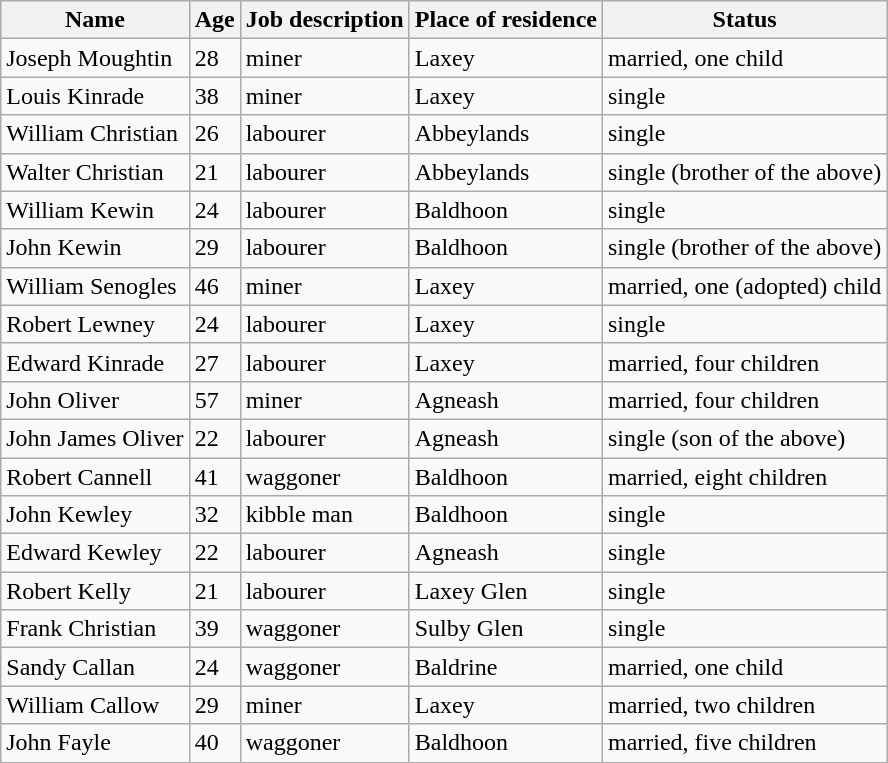<table class="sortable wikitable">
<tr>
<th>Name</th>
<th>Age</th>
<th>Job description</th>
<th>Place of residence</th>
<th>Status</th>
</tr>
<tr>
<td>Joseph Moughtin</td>
<td>28</td>
<td>miner</td>
<td>Laxey</td>
<td>married, one child </td>
</tr>
<tr>
<td>Louis Kinrade</td>
<td>38</td>
<td>miner</td>
<td>Laxey</td>
<td>single </td>
</tr>
<tr>
<td>William Christian</td>
<td>26</td>
<td>labourer</td>
<td>Abbeylands</td>
<td>single </td>
</tr>
<tr>
<td>Walter Christian</td>
<td>21</td>
<td>labourer</td>
<td>Abbeylands</td>
<td>single (brother of the above) </td>
</tr>
<tr>
<td>William Kewin</td>
<td>24</td>
<td>labourer</td>
<td>Baldhoon</td>
<td>single </td>
</tr>
<tr>
<td>John Kewin</td>
<td>29</td>
<td>labourer</td>
<td>Baldhoon</td>
<td>single (brother of the above) </td>
</tr>
<tr>
<td>William Senogles</td>
<td>46</td>
<td>miner</td>
<td>Laxey</td>
<td>married, one (adopted) child </td>
</tr>
<tr>
<td>Robert Lewney</td>
<td>24</td>
<td>labourer</td>
<td>Laxey</td>
<td>single </td>
</tr>
<tr>
<td>Edward Kinrade</td>
<td>27</td>
<td>labourer</td>
<td>Laxey</td>
<td>married, four children </td>
</tr>
<tr>
<td>John Oliver</td>
<td>57</td>
<td>miner</td>
<td>Agneash</td>
<td>married, four children </td>
</tr>
<tr>
<td>John James Oliver</td>
<td>22</td>
<td>labourer</td>
<td>Agneash</td>
<td>single (son of the above) </td>
</tr>
<tr>
<td>Robert Cannell</td>
<td>41</td>
<td>waggoner</td>
<td>Baldhoon</td>
<td>married, eight children </td>
</tr>
<tr>
<td>John Kewley</td>
<td>32</td>
<td>kibble man</td>
<td>Baldhoon</td>
<td>single </td>
</tr>
<tr>
<td>Edward Kewley</td>
<td>22</td>
<td>labourer</td>
<td>Agneash</td>
<td>single </td>
</tr>
<tr>
<td>Robert Kelly</td>
<td>21</td>
<td>labourer</td>
<td>Laxey Glen</td>
<td>single </td>
</tr>
<tr>
<td>Frank Christian</td>
<td>39</td>
<td>waggoner</td>
<td>Sulby Glen</td>
<td>single </td>
</tr>
<tr>
<td>Sandy Callan</td>
<td>24</td>
<td>waggoner</td>
<td>Baldrine</td>
<td>married, one child </td>
</tr>
<tr>
<td>William Callow</td>
<td>29</td>
<td>miner</td>
<td>Laxey</td>
<td>married, two children </td>
</tr>
<tr>
<td>John Fayle</td>
<td>40</td>
<td>waggoner</td>
<td>Baldhoon</td>
<td>married, five children </td>
</tr>
</table>
